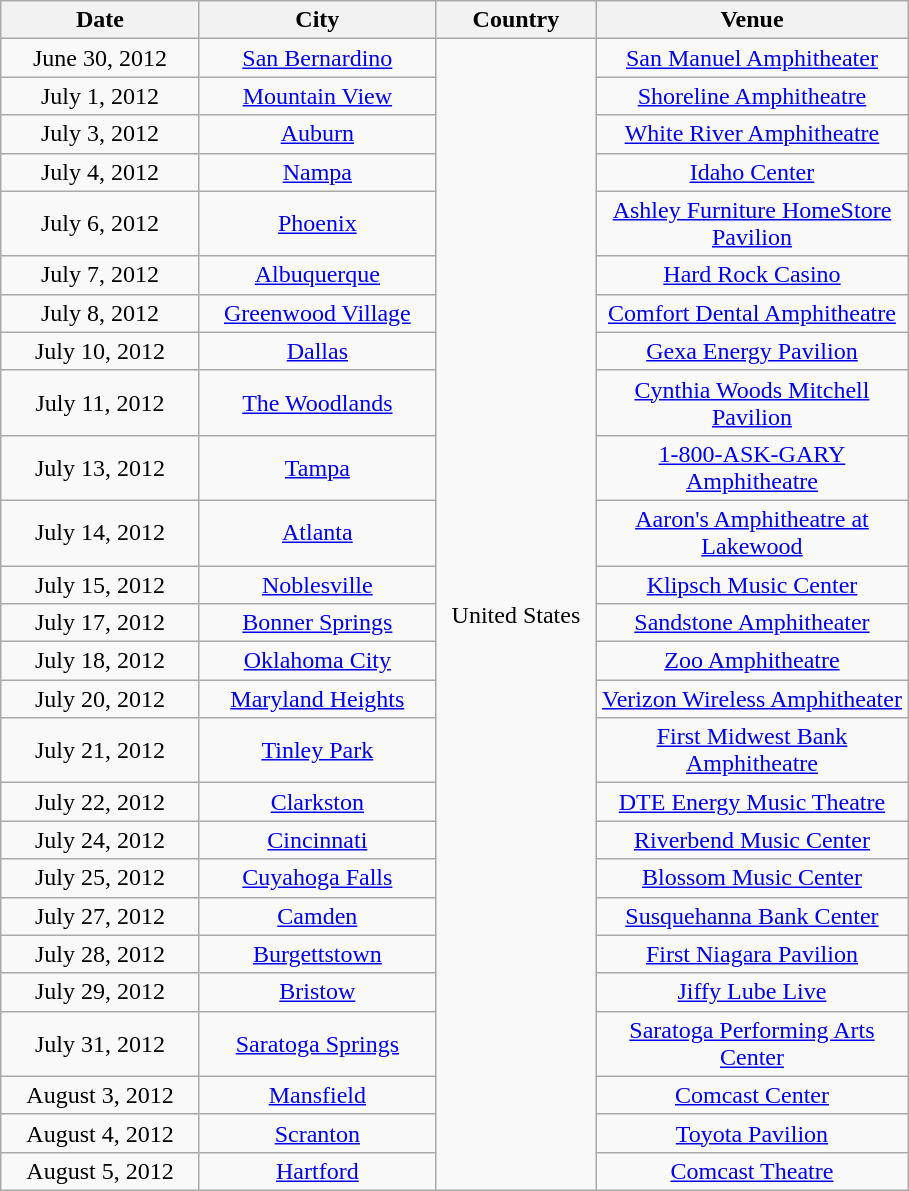<table class="wikitable" style="text-align:center;">
<tr>
<th style="width:125px;">Date</th>
<th style="width:150px;">City</th>
<th style="width:100px;">Country</th>
<th style="width:200px;">Venue</th>
</tr>
<tr>
<td>June 30, 2012</td>
<td><a href='#'>San Bernardino</a></td>
<td rowspan="26">United States</td>
<td><a href='#'>San Manuel Amphitheater</a></td>
</tr>
<tr>
<td>July 1, 2012</td>
<td><a href='#'>Mountain View</a></td>
<td><a href='#'>Shoreline Amphitheatre</a></td>
</tr>
<tr>
<td>July 3, 2012</td>
<td><a href='#'>Auburn</a></td>
<td><a href='#'>White River Amphitheatre</a></td>
</tr>
<tr>
<td>July 4, 2012</td>
<td><a href='#'>Nampa</a></td>
<td><a href='#'>Idaho Center</a></td>
</tr>
<tr>
<td>July 6, 2012</td>
<td><a href='#'>Phoenix</a></td>
<td><a href='#'>Ashley Furniture HomeStore Pavilion</a></td>
</tr>
<tr>
<td>July 7, 2012</td>
<td><a href='#'>Albuquerque</a></td>
<td><a href='#'>Hard Rock Casino</a></td>
</tr>
<tr>
<td>July 8, 2012</td>
<td><a href='#'>Greenwood Village</a></td>
<td><a href='#'>Comfort Dental Amphitheatre</a></td>
</tr>
<tr>
<td>July 10, 2012</td>
<td><a href='#'>Dallas</a></td>
<td><a href='#'>Gexa Energy Pavilion</a></td>
</tr>
<tr>
<td>July 11, 2012</td>
<td><a href='#'>The Woodlands</a></td>
<td><a href='#'>Cynthia Woods Mitchell Pavilion</a></td>
</tr>
<tr>
<td>July 13, 2012</td>
<td><a href='#'>Tampa</a></td>
<td><a href='#'>1-800-ASK-GARY Amphitheatre</a></td>
</tr>
<tr>
<td>July 14, 2012</td>
<td><a href='#'>Atlanta</a></td>
<td><a href='#'>Aaron's Amphitheatre at Lakewood</a></td>
</tr>
<tr>
<td>July 15, 2012</td>
<td><a href='#'>Noblesville</a></td>
<td><a href='#'>Klipsch Music Center</a></td>
</tr>
<tr>
<td>July 17, 2012</td>
<td><a href='#'>Bonner Springs</a></td>
<td><a href='#'>Sandstone Amphitheater</a></td>
</tr>
<tr>
<td>July 18, 2012</td>
<td><a href='#'>Oklahoma City</a></td>
<td><a href='#'>Zoo Amphitheatre</a></td>
</tr>
<tr>
<td>July 20, 2012</td>
<td><a href='#'>Maryland Heights</a></td>
<td><a href='#'>Verizon Wireless Amphitheater</a></td>
</tr>
<tr>
<td>July 21, 2012</td>
<td><a href='#'>Tinley Park</a></td>
<td><a href='#'>First Midwest Bank Amphitheatre</a></td>
</tr>
<tr>
<td>July 22, 2012</td>
<td><a href='#'>Clarkston</a></td>
<td><a href='#'>DTE Energy Music Theatre</a></td>
</tr>
<tr>
<td>July 24, 2012</td>
<td><a href='#'>Cincinnati</a></td>
<td><a href='#'>Riverbend Music Center</a></td>
</tr>
<tr>
<td>July 25, 2012</td>
<td><a href='#'>Cuyahoga Falls</a></td>
<td><a href='#'>Blossom Music Center</a></td>
</tr>
<tr>
<td>July 27, 2012</td>
<td><a href='#'>Camden</a></td>
<td><a href='#'>Susquehanna Bank Center</a></td>
</tr>
<tr>
<td>July 28, 2012</td>
<td><a href='#'>Burgettstown</a></td>
<td><a href='#'>First Niagara Pavilion</a></td>
</tr>
<tr>
<td>July 29, 2012</td>
<td><a href='#'>Bristow</a></td>
<td><a href='#'>Jiffy Lube Live</a></td>
</tr>
<tr>
<td>July 31, 2012</td>
<td><a href='#'>Saratoga Springs</a></td>
<td><a href='#'>Saratoga Performing Arts Center</a></td>
</tr>
<tr>
<td>August 3, 2012</td>
<td><a href='#'>Mansfield</a></td>
<td><a href='#'>Comcast Center</a></td>
</tr>
<tr>
<td>August 4, 2012</td>
<td><a href='#'>Scranton</a></td>
<td><a href='#'>Toyota Pavilion</a></td>
</tr>
<tr>
<td>August 5, 2012</td>
<td><a href='#'>Hartford</a></td>
<td><a href='#'>Comcast Theatre</a></td>
</tr>
</table>
